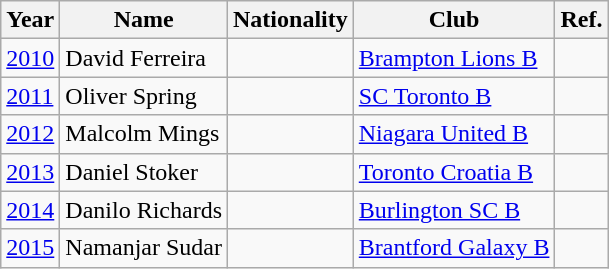<table class="wikitable sortable">
<tr>
<th>Year</th>
<th>Name</th>
<th>Nationality</th>
<th>Club</th>
<th>Ref.</th>
</tr>
<tr>
<td><a href='#'>2010</a></td>
<td>David Ferreira</td>
<td></td>
<td><a href='#'>Brampton Lions B</a></td>
<td></td>
</tr>
<tr>
<td><a href='#'>2011</a></td>
<td>Oliver Spring</td>
<td></td>
<td><a href='#'>SC Toronto B</a></td>
<td></td>
</tr>
<tr>
<td><a href='#'>2012</a></td>
<td>Malcolm Mings</td>
<td></td>
<td><a href='#'>Niagara United B</a></td>
<td></td>
</tr>
<tr>
<td><a href='#'>2013</a></td>
<td>Daniel Stoker</td>
<td></td>
<td><a href='#'>Toronto Croatia B</a></td>
<td></td>
</tr>
<tr>
<td><a href='#'>2014</a></td>
<td>Danilo Richards</td>
<td></td>
<td><a href='#'>Burlington SC B</a></td>
<td></td>
</tr>
<tr>
<td><a href='#'>2015</a></td>
<td>Namanjar Sudar</td>
<td></td>
<td><a href='#'>Brantford Galaxy B</a></td>
<td></td>
</tr>
</table>
